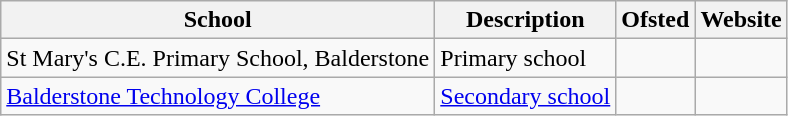<table class="wikitable">
<tr>
<th>School</th>
<th>Description</th>
<th>Ofsted</th>
<th>Website</th>
</tr>
<tr>
<td>St Mary's C.E. Primary School, Balderstone</td>
<td>Primary school</td>
<td></td>
<td></td>
</tr>
<tr>
<td><a href='#'>Balderstone Technology College</a></td>
<td><a href='#'>Secondary school</a></td>
<td></td>
<td></td>
</tr>
</table>
